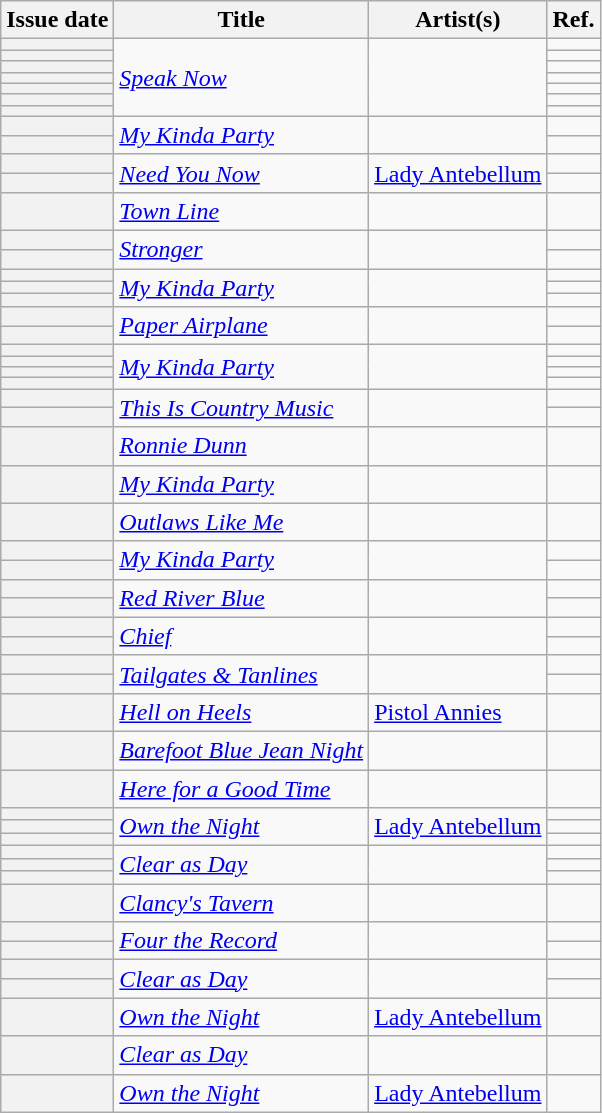<table class="wikitable sortable plainrowheaders">
<tr>
<th scope=col>Issue date</th>
<th scope=col>Title</th>
<th scope=col>Artist(s)</th>
<th scope=col class=unsortable>Ref.</th>
</tr>
<tr>
<th scope=row></th>
<td rowspan=7><em><a href='#'>Speak Now</a></em></td>
<td rowspan=7></td>
<td align=center></td>
</tr>
<tr>
<th scope=row></th>
<td align=center></td>
</tr>
<tr>
<th scope=row></th>
<td align=center></td>
</tr>
<tr>
<th scope=row></th>
<td align=center></td>
</tr>
<tr>
<th scope=row></th>
<td align=center></td>
</tr>
<tr>
<th scope=row></th>
<td align=center></td>
</tr>
<tr>
<th scope=row></th>
<td align=center></td>
</tr>
<tr>
<th scope=row></th>
<td rowspan=2><em><a href='#'>My Kinda Party</a></em></td>
<td rowspan=2></td>
<td align=center></td>
</tr>
<tr>
<th scope=row></th>
<td align=center></td>
</tr>
<tr>
<th scope=row></th>
<td rowspan=2><em><a href='#'>Need You Now</a></em></td>
<td rowspan=2><a href='#'>Lady Antebellum</a></td>
<td align=center></td>
</tr>
<tr>
<th scope=row></th>
<td align=center></td>
</tr>
<tr>
<th scope=row></th>
<td><em><a href='#'>Town Line</a></em></td>
<td></td>
<td align=center></td>
</tr>
<tr>
<th scope=row></th>
<td rowspan=2><em><a href='#'>Stronger</a></em></td>
<td rowspan=2></td>
<td align=center></td>
</tr>
<tr>
<th scope=row></th>
<td align=center></td>
</tr>
<tr>
<th scope=row></th>
<td rowspan=3><em><a href='#'>My Kinda Party</a></em></td>
<td rowspan=3></td>
<td align=center></td>
</tr>
<tr>
<th scope=row></th>
<td align=center></td>
</tr>
<tr>
<th scope=row></th>
<td align=center></td>
</tr>
<tr>
<th scope=row></th>
<td rowspan=2><em><a href='#'>Paper Airplane</a></em></td>
<td rowspan=2></td>
<td align=center></td>
</tr>
<tr>
<th scope=row></th>
<td align=center></td>
</tr>
<tr>
<th scope=row></th>
<td rowspan=4><em><a href='#'>My Kinda Party</a></em></td>
<td rowspan=4></td>
<td align=center></td>
</tr>
<tr>
<th scope=row></th>
<td align=center></td>
</tr>
<tr>
<th scope=row></th>
<td align=center></td>
</tr>
<tr>
<th scope=row></th>
<td align=center></td>
</tr>
<tr>
<th scope=row></th>
<td rowspan=2><em><a href='#'>This Is Country Music</a></em></td>
<td rowspan=2></td>
<td align=center></td>
</tr>
<tr>
<th scope=row></th>
<td align=center></td>
</tr>
<tr>
<th scope=row></th>
<td><em><a href='#'>Ronnie Dunn</a></em></td>
<td></td>
<td align=center></td>
</tr>
<tr>
<th scope=row></th>
<td><em><a href='#'>My Kinda Party</a></em></td>
<td></td>
<td align=center></td>
</tr>
<tr>
<th scope=row></th>
<td><em><a href='#'>Outlaws Like Me</a></em></td>
<td></td>
<td align=center></td>
</tr>
<tr>
<th scope=row></th>
<td rowspan=2><em><a href='#'>My Kinda Party</a></em></td>
<td rowspan=2></td>
<td align=center></td>
</tr>
<tr>
<th scope=row></th>
<td align=center></td>
</tr>
<tr>
<th scope=row></th>
<td rowspan=2><em><a href='#'>Red River Blue</a></em></td>
<td rowspan=2></td>
<td align=center></td>
</tr>
<tr>
<th scope=row></th>
<td align=center></td>
</tr>
<tr>
<th scope=row></th>
<td rowspan=2><em><a href='#'>Chief</a></em></td>
<td rowspan=2></td>
<td align=center></td>
</tr>
<tr>
<th scope=row></th>
<td align=center></td>
</tr>
<tr>
<th scope=row></th>
<td rowspan=2><em><a href='#'>Tailgates & Tanlines</a></em></td>
<td rowspan=2></td>
<td align=center></td>
</tr>
<tr>
<th scope=row></th>
<td align=center></td>
</tr>
<tr>
<th scope=row></th>
<td><em><a href='#'>Hell on Heels</a></em></td>
<td><a href='#'>Pistol Annies</a></td>
<td align=center></td>
</tr>
<tr>
<th scope=row></th>
<td><em><a href='#'>Barefoot Blue Jean Night</a></em></td>
<td></td>
<td align=center></td>
</tr>
<tr>
<th scope=row></th>
<td><em><a href='#'>Here for a Good Time</a></em></td>
<td></td>
<td align=center></td>
</tr>
<tr>
<th scope=row></th>
<td rowspan=3><em><a href='#'>Own the Night</a></em></td>
<td rowspan=3><a href='#'>Lady Antebellum</a></td>
<td align=center></td>
</tr>
<tr>
<th scope=row></th>
<td align=center></td>
</tr>
<tr>
<th scope=row></th>
<td align=center></td>
</tr>
<tr>
<th scope=row></th>
<td rowspan=3><em><a href='#'>Clear as Day</a></em></td>
<td rowspan=3></td>
<td align=center></td>
</tr>
<tr>
<th scope=row></th>
<td align=center></td>
</tr>
<tr>
<th scope=row></th>
<td align=center></td>
</tr>
<tr>
<th scope=row></th>
<td><em><a href='#'>Clancy's Tavern</a></em></td>
<td></td>
<td align=center></td>
</tr>
<tr>
<th scope=row></th>
<td rowspan=2><em><a href='#'>Four the Record</a></em></td>
<td rowspan=2></td>
<td align=center></td>
</tr>
<tr>
<th scope=row></th>
<td align=center></td>
</tr>
<tr>
<th scope=row></th>
<td rowspan=2><em><a href='#'>Clear as Day</a></em></td>
<td rowspan=2></td>
<td align=center></td>
</tr>
<tr>
<th scope=row></th>
<td align=center></td>
</tr>
<tr>
<th scope=row></th>
<td><em><a href='#'>Own the Night</a></em></td>
<td><a href='#'>Lady Antebellum</a></td>
<td align=center></td>
</tr>
<tr>
<th scope=row></th>
<td><em><a href='#'>Clear as Day</a></em></td>
<td></td>
<td align=center></td>
</tr>
<tr>
<th scope=row></th>
<td><em><a href='#'>Own the Night</a></em></td>
<td><a href='#'>Lady Antebellum</a></td>
<td align=center></td>
</tr>
</table>
